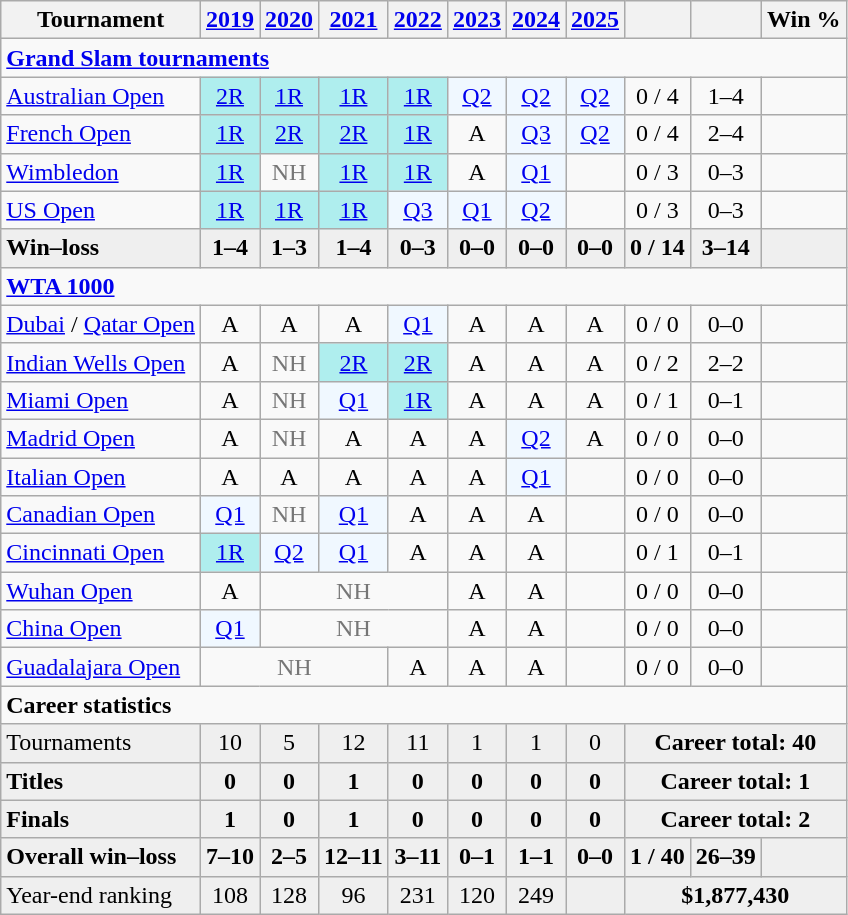<table class="wikitable nowrap" style=text-align:center>
<tr>
<th>Tournament</th>
<th><a href='#'>2019</a></th>
<th><a href='#'>2020</a></th>
<th><a href='#'>2021</a></th>
<th><a href='#'>2022</a></th>
<th><a href='#'>2023</a></th>
<th><a href='#'>2024</a></th>
<th><a href='#'>2025</a></th>
<th></th>
<th></th>
<th>Win %</th>
</tr>
<tr>
<td colspan="11" align="left"><strong><a href='#'>Grand Slam tournaments</a></strong></td>
</tr>
<tr>
<td align=left><a href='#'>Australian Open</a></td>
<td bgcolor=afeeee><a href='#'>2R</a></td>
<td bgcolor=afeeee><a href='#'>1R</a></td>
<td bgcolor=afeeee><a href='#'>1R</a></td>
<td bgcolor=afeeee><a href='#'>1R</a></td>
<td bgcolor=f0f8ff><a href='#'>Q2</a></td>
<td bgcolor=f0f8ff><a href='#'>Q2</a></td>
<td bgcolor=f0f8ff><a href='#'>Q2</a></td>
<td>0 / 4</td>
<td>1–4</td>
<td></td>
</tr>
<tr>
<td align=left><a href='#'>French Open</a></td>
<td bgcolor=afeeee><a href='#'>1R</a></td>
<td bgcolor=afeeee><a href='#'>2R</a></td>
<td bgcolor=afeeee><a href='#'>2R</a></td>
<td bgcolor=afeeee><a href='#'>1R</a></td>
<td>A</td>
<td bgcolor=f0f8ff><a href='#'>Q3</a></td>
<td bgcolor=f0f8ff><a href='#'>Q2</a></td>
<td>0 / 4</td>
<td>2–4</td>
<td></td>
</tr>
<tr>
<td align=left><a href='#'>Wimbledon</a></td>
<td bgcolor=afeeee><a href='#'>1R</a></td>
<td style=color:#767676>NH</td>
<td bgcolor=afeeee><a href='#'>1R</a></td>
<td bgcolor=afeeee><a href='#'>1R</a></td>
<td>A</td>
<td bgcolor=f0f8ff><a href='#'>Q1</a></td>
<td></td>
<td>0 / 3</td>
<td>0–3</td>
<td></td>
</tr>
<tr>
<td align=left><a href='#'>US Open</a></td>
<td bgcolor=afeeee><a href='#'>1R</a></td>
<td bgcolor=afeeee><a href='#'>1R</a></td>
<td bgcolor=afeeee><a href='#'>1R</a></td>
<td bgcolor=f0f8ff><a href='#'>Q3</a></td>
<td bgcolor=f0f8ff><a href='#'>Q1</a></td>
<td bgcolor=f0f8ff><a href='#'>Q2</a></td>
<td></td>
<td>0 / 3</td>
<td>0–3</td>
<td></td>
</tr>
<tr style=font-weight:bold;background:#efefef>
<td style=text-align:left>Win–loss</td>
<td>1–4</td>
<td>1–3</td>
<td>1–4</td>
<td>0–3</td>
<td>0–0</td>
<td>0–0</td>
<td>0–0</td>
<td>0 / 14</td>
<td>3–14</td>
<td></td>
</tr>
<tr>
<td colspan="11" style="text-align:left"><strong><a href='#'>WTA 1000</a></strong></td>
</tr>
<tr>
<td align=left><a href='#'>Dubai</a> / <a href='#'>Qatar Open</a></td>
<td>A</td>
<td>A</td>
<td>A</td>
<td bgcolor=f0f8ff><a href='#'>Q1</a></td>
<td>A</td>
<td>A</td>
<td>A</td>
<td>0 / 0</td>
<td>0–0</td>
<td></td>
</tr>
<tr>
<td align=left><a href='#'>Indian Wells Open</a></td>
<td>A</td>
<td style=color:#767676>NH</td>
<td bgcolor=afeeee><a href='#'>2R</a></td>
<td bgcolor=afeeee><a href='#'>2R</a></td>
<td>A</td>
<td>A</td>
<td>A</td>
<td>0 / 2</td>
<td>2–2</td>
<td></td>
</tr>
<tr>
<td align=left><a href='#'>Miami Open</a></td>
<td>A</td>
<td style="color:#767676">NH</td>
<td bgcolor=f0f8ff><a href='#'>Q1</a></td>
<td bgcolor=afeeee><a href='#'>1R</a></td>
<td>A</td>
<td>A</td>
<td>A</td>
<td>0 / 1</td>
<td>0–1</td>
<td></td>
</tr>
<tr>
<td align=left><a href='#'>Madrid Open</a></td>
<td>A</td>
<td style=color:#767676>NH</td>
<td>A</td>
<td>A</td>
<td>A</td>
<td bgcolor=f0f8ff><a href='#'>Q2</a></td>
<td>A</td>
<td>0 / 0</td>
<td>0–0</td>
<td></td>
</tr>
<tr>
<td align=left><a href='#'>Italian Open</a></td>
<td>A</td>
<td>A</td>
<td>A</td>
<td>A</td>
<td>A</td>
<td bgcolor=f0f8ff><a href='#'>Q1</a></td>
<td></td>
<td>0 / 0</td>
<td>0–0</td>
<td></td>
</tr>
<tr>
<td align="left"><a href='#'>Canadian Open</a></td>
<td bgcolor="f0f8ff"><a href='#'>Q1</a></td>
<td style="color:#767676">NH</td>
<td bgcolor="f0f8ff"><a href='#'>Q1</a></td>
<td>A</td>
<td>A</td>
<td>A</td>
<td></td>
<td>0 / 0</td>
<td>0–0</td>
<td></td>
</tr>
<tr>
<td align="left"><a href='#'>Cincinnati Open</a></td>
<td bgcolor="afeeee"><a href='#'>1R</a></td>
<td bgcolor="f0f8ff"><a href='#'>Q2</a></td>
<td bgcolor="f0f8ff"><a href='#'>Q1</a></td>
<td>A</td>
<td>A</td>
<td>A</td>
<td></td>
<td>0 / 1</td>
<td>0–1</td>
<td></td>
</tr>
<tr>
<td align=left><a href='#'>Wuhan Open</a></td>
<td>A</td>
<td colspan="3" style="color:#767676">NH</td>
<td>A</td>
<td>A</td>
<td></td>
<td>0 / 0</td>
<td>0–0</td>
<td></td>
</tr>
<tr>
<td align="left"><a href='#'>China Open</a></td>
<td bgcolor="f0f8ff"><a href='#'>Q1</a></td>
<td colspan="3" style="color:#767676">NH</td>
<td>A</td>
<td>A</td>
<td></td>
<td>0 / 0</td>
<td>0–0</td>
<td></td>
</tr>
<tr>
<td align="left"><a href='#'>Guadalajara Open</a></td>
<td colspan="3" style="color:#767676">NH</td>
<td>A</td>
<td>A</td>
<td>A</td>
<td></td>
<td>0 / 0</td>
<td>0–0</td>
<td></td>
</tr>
<tr>
<td colspan="11" style="text-align:left"><strong>Career statistics</strong></td>
</tr>
<tr style=background:#efefef>
<td style=text-align:left>Tournaments</td>
<td>10</td>
<td>5</td>
<td>12</td>
<td>11</td>
<td>1</td>
<td>1</td>
<td>0</td>
<td colspan="3"><strong>Career total: 40</strong></td>
</tr>
<tr style=font-weight:bold;background:#efefef>
<td align=left>Titles</td>
<td>0</td>
<td>0</td>
<td>1</td>
<td>0</td>
<td>0</td>
<td>0</td>
<td>0</td>
<td colspan="3">Career total: 1</td>
</tr>
<tr style=font-weight:bold;background:#efefef>
<td align=left>Finals</td>
<td>1</td>
<td>0</td>
<td>1</td>
<td>0</td>
<td>0</td>
<td>0</td>
<td>0</td>
<td colspan="3">Career total: 2</td>
</tr>
<tr style=font-weight:bold;background:#efefef>
<td style=text-align:left>Overall win–loss</td>
<td>7–10</td>
<td>2–5</td>
<td>12–11</td>
<td>3–11</td>
<td>0–1</td>
<td>1–1</td>
<td>0–0</td>
<td>1 / 40</td>
<td>26–39</td>
<td></td>
</tr>
<tr style=background:#efefef>
<td align=left>Year-end ranking</td>
<td>108</td>
<td>128</td>
<td>96</td>
<td>231</td>
<td>120</td>
<td>249</td>
<td></td>
<td colspan="3"><strong>$1,877,430</strong></td>
</tr>
</table>
